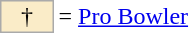<table style="margin: 0.75em 0 0 0.5em;">
<tr>
<td style="background:#faecc8; border:1px solid #aaa; width:2em; text-align:center;">†</td>
<td>= <a href='#'>Pro Bowler</a></td>
</tr>
</table>
